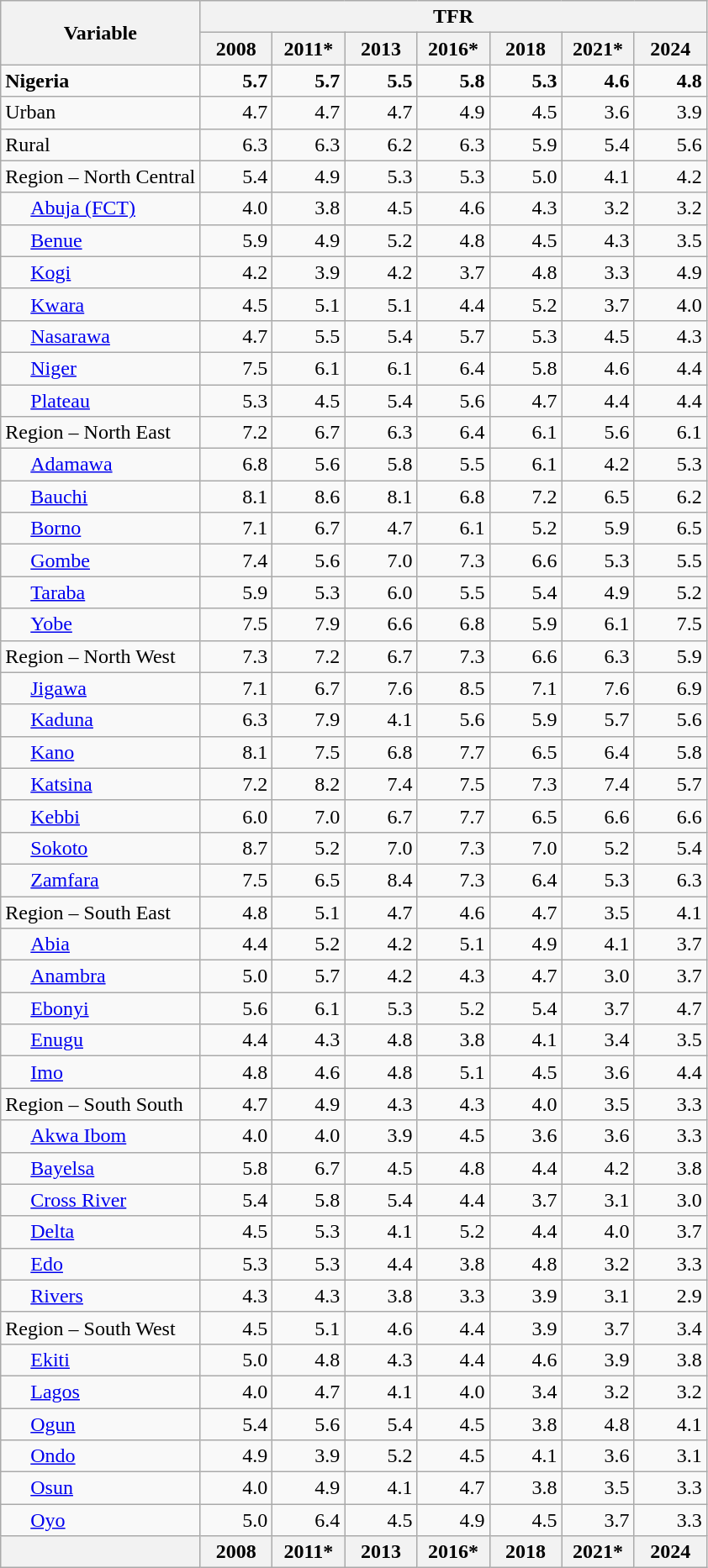<table class="wikitable sortable" style="text-align:right">
<tr>
<th rowspan=2>Variable</th>
<th colspan=7>TFR</th>
</tr>
<tr>
<th width="50">2008</th>
<th width="50">2011*</th>
<th width="50">2013</th>
<th width="50">2016*</th>
<th width="50">2018</th>
<th width="50">2021*</th>
<th width="50">2024</th>
</tr>
<tr>
<td align="left"><strong>Nigeria</strong></td>
<td><strong>5.7</strong></td>
<td><strong>5.7</strong></td>
<td><strong>5.5</strong></td>
<td><strong>5.8</strong></td>
<td><strong>5.3</strong></td>
<td><strong>4.6</strong></td>
<td><strong>4.8</strong></td>
</tr>
<tr>
<td align="left">Urban</td>
<td>4.7</td>
<td>4.7</td>
<td>4.7</td>
<td>4.9</td>
<td>4.5</td>
<td>3.6</td>
<td>3.9</td>
</tr>
<tr>
<td align="left">Rural</td>
<td>6.3</td>
<td>6.3</td>
<td>6.2</td>
<td>6.3</td>
<td>5.9</td>
<td>5.4</td>
<td>5.6</td>
</tr>
<tr>
<td align="left">Region – North Central</td>
<td>5.4</td>
<td>4.9</td>
<td>5.3</td>
<td>5.3</td>
<td>5.0</td>
<td>4.1</td>
<td>4.2</td>
</tr>
<tr>
<td style="text-align:left; text-indent:20px;"><a href='#'>Abuja (FCT)</a></td>
<td>4.0</td>
<td>3.8</td>
<td>4.5</td>
<td>4.6</td>
<td>4.3</td>
<td>3.2</td>
<td>3.2</td>
</tr>
<tr>
<td style="text-align:left; text-indent:20px;"><a href='#'>Benue</a></td>
<td>5.9</td>
<td>4.9</td>
<td>5.2</td>
<td>4.8</td>
<td>4.5</td>
<td>4.3</td>
<td>3.5</td>
</tr>
<tr>
<td style="text-align:left; text-indent:20px;"><a href='#'>Kogi</a></td>
<td>4.2</td>
<td>3.9</td>
<td>4.2</td>
<td>3.7</td>
<td>4.8</td>
<td>3.3</td>
<td>4.9</td>
</tr>
<tr>
<td style="text-align:left; text-indent:20px;"><a href='#'>Kwara</a></td>
<td>4.5</td>
<td>5.1</td>
<td>5.1</td>
<td>4.4</td>
<td>5.2</td>
<td>3.7</td>
<td>4.0</td>
</tr>
<tr>
<td style="text-align:left; text-indent:20px;"><a href='#'>Nasarawa</a></td>
<td>4.7</td>
<td>5.5</td>
<td>5.4</td>
<td>5.7</td>
<td>5.3</td>
<td>4.5</td>
<td>4.3</td>
</tr>
<tr>
<td style="text-align:left; text-indent:20px;"><a href='#'>Niger</a></td>
<td>7.5</td>
<td>6.1</td>
<td>6.1</td>
<td>6.4</td>
<td>5.8</td>
<td>4.6</td>
<td>4.4</td>
</tr>
<tr>
<td style="text-align:left; text-indent:20px;"><a href='#'>Plateau</a></td>
<td>5.3</td>
<td>4.5</td>
<td>5.4</td>
<td>5.6</td>
<td>4.7</td>
<td>4.4</td>
<td>4.4</td>
</tr>
<tr>
<td align="left">Region – North East</td>
<td>7.2</td>
<td>6.7</td>
<td>6.3</td>
<td>6.4</td>
<td>6.1</td>
<td>5.6</td>
<td>6.1</td>
</tr>
<tr>
<td style="text-align:left; text-indent:20px;"><a href='#'>Adamawa</a></td>
<td>6.8</td>
<td>5.6</td>
<td>5.8</td>
<td>5.5</td>
<td>6.1</td>
<td>4.2</td>
<td>5.3</td>
</tr>
<tr>
<td style="text-align:left; text-indent:20px;"><a href='#'>Bauchi</a></td>
<td>8.1</td>
<td>8.6</td>
<td>8.1</td>
<td>6.8</td>
<td>7.2</td>
<td>6.5</td>
<td>6.2</td>
</tr>
<tr>
<td style="text-align:left; text-indent:20px;"><a href='#'>Borno</a></td>
<td>7.1</td>
<td>6.7</td>
<td>4.7</td>
<td>6.1</td>
<td>5.2</td>
<td>5.9</td>
<td>6.5</td>
</tr>
<tr>
<td style="text-align:left; text-indent:20px;"><a href='#'>Gombe</a></td>
<td>7.4</td>
<td>5.6</td>
<td>7.0</td>
<td>7.3</td>
<td>6.6</td>
<td>5.3</td>
<td>5.5</td>
</tr>
<tr>
<td style="text-align:left; text-indent:20px;"><a href='#'>Taraba</a></td>
<td>5.9</td>
<td>5.3</td>
<td>6.0</td>
<td>5.5</td>
<td>5.4</td>
<td>4.9</td>
<td>5.2</td>
</tr>
<tr>
<td style="text-align:left; text-indent:20px;"><a href='#'>Yobe</a></td>
<td>7.5</td>
<td>7.9</td>
<td>6.6</td>
<td>6.8</td>
<td>5.9</td>
<td>6.1</td>
<td>7.5</td>
</tr>
<tr>
<td align="left">Region – North West</td>
<td>7.3</td>
<td>7.2</td>
<td>6.7</td>
<td>7.3</td>
<td>6.6</td>
<td>6.3</td>
<td>5.9</td>
</tr>
<tr>
<td style="text-align:left; text-indent:20px;"><a href='#'>Jigawa</a></td>
<td>7.1</td>
<td>6.7</td>
<td>7.6</td>
<td>8.5</td>
<td>7.1</td>
<td>7.6</td>
<td>6.9</td>
</tr>
<tr>
<td style="text-align:left; text-indent:20px;"><a href='#'>Kaduna</a></td>
<td>6.3</td>
<td>7.9</td>
<td>4.1</td>
<td>5.6</td>
<td>5.9</td>
<td>5.7</td>
<td>5.6</td>
</tr>
<tr>
<td style="text-align:left; text-indent:20px;"><a href='#'>Kano</a></td>
<td>8.1</td>
<td>7.5</td>
<td>6.8</td>
<td>7.7</td>
<td>6.5</td>
<td>6.4</td>
<td>5.8</td>
</tr>
<tr>
<td style="text-align:left; text-indent:20px;"><a href='#'>Katsina</a></td>
<td>7.2</td>
<td>8.2</td>
<td>7.4</td>
<td>7.5</td>
<td>7.3</td>
<td>7.4</td>
<td>5.7</td>
</tr>
<tr>
<td style="text-align:left; text-indent:20px;"><a href='#'>Kebbi</a></td>
<td>6.0</td>
<td>7.0</td>
<td>6.7</td>
<td>7.7</td>
<td>6.5</td>
<td>6.6</td>
<td>6.6</td>
</tr>
<tr>
<td style="text-align:left; text-indent:20px;"><a href='#'>Sokoto</a></td>
<td>8.7</td>
<td>5.2</td>
<td>7.0</td>
<td>7.3</td>
<td>7.0</td>
<td>5.2</td>
<td>5.4</td>
</tr>
<tr>
<td style="text-align:left; text-indent:20px;"><a href='#'>Zamfara</a></td>
<td>7.5</td>
<td>6.5</td>
<td>8.4</td>
<td>7.3</td>
<td>6.4</td>
<td>5.3</td>
<td>6.3</td>
</tr>
<tr>
<td align="left">Region – South East</td>
<td>4.8</td>
<td>5.1</td>
<td>4.7</td>
<td>4.6</td>
<td>4.7</td>
<td>3.5</td>
<td>4.1</td>
</tr>
<tr>
<td style="text-align:left; text-indent:20px;"><a href='#'>Abia</a></td>
<td>4.4</td>
<td>5.2</td>
<td>4.2</td>
<td>5.1</td>
<td>4.9</td>
<td>4.1</td>
<td>3.7</td>
</tr>
<tr>
<td style="text-align:left; text-indent:20px;"><a href='#'>Anambra</a></td>
<td>5.0</td>
<td>5.7</td>
<td>4.2</td>
<td>4.3</td>
<td>4.7</td>
<td>3.0</td>
<td>3.7</td>
</tr>
<tr>
<td style="text-align:left; text-indent:20px;"><a href='#'>Ebonyi</a></td>
<td>5.6</td>
<td>6.1</td>
<td>5.3</td>
<td>5.2</td>
<td>5.4</td>
<td>3.7</td>
<td>4.7</td>
</tr>
<tr>
<td style="text-align:left; text-indent:20px;"><a href='#'>Enugu</a></td>
<td>4.4</td>
<td>4.3</td>
<td>4.8</td>
<td>3.8</td>
<td>4.1</td>
<td>3.4</td>
<td>3.5</td>
</tr>
<tr>
<td style="text-align:left; text-indent:20px;"><a href='#'>Imo</a></td>
<td>4.8</td>
<td>4.6</td>
<td>4.8</td>
<td>5.1</td>
<td>4.5</td>
<td>3.6</td>
<td>4.4</td>
</tr>
<tr>
<td align="left">Region – South South</td>
<td>4.7</td>
<td>4.9</td>
<td>4.3</td>
<td>4.3</td>
<td>4.0</td>
<td>3.5</td>
<td>3.3</td>
</tr>
<tr>
<td style="text-align:left; text-indent:20px;"><a href='#'>Akwa Ibom</a></td>
<td>4.0</td>
<td>4.0</td>
<td>3.9</td>
<td>4.5</td>
<td>3.6</td>
<td>3.6</td>
<td>3.3</td>
</tr>
<tr>
<td style="text-align:left; text-indent:20px;"><a href='#'>Bayelsa</a></td>
<td>5.8</td>
<td>6.7</td>
<td>4.5</td>
<td>4.8</td>
<td>4.4</td>
<td>4.2</td>
<td>3.8</td>
</tr>
<tr>
<td style="text-align:left; text-indent:20px;"><a href='#'>Cross River</a></td>
<td>5.4</td>
<td>5.8</td>
<td>5.4</td>
<td>4.4</td>
<td>3.7</td>
<td>3.1</td>
<td>3.0</td>
</tr>
<tr>
<td style="text-align:left; text-indent:20px;"><a href='#'>Delta</a></td>
<td>4.5</td>
<td>5.3</td>
<td>4.1</td>
<td>5.2</td>
<td>4.4</td>
<td>4.0</td>
<td>3.7</td>
</tr>
<tr>
<td style="text-align:left; text-indent:20px;"><a href='#'>Edo</a></td>
<td>5.3</td>
<td>5.3</td>
<td>4.4</td>
<td>3.8</td>
<td>4.8</td>
<td>3.2</td>
<td>3.3</td>
</tr>
<tr>
<td style="text-align:left; text-indent:20px;"><a href='#'>Rivers</a></td>
<td>4.3</td>
<td>4.3</td>
<td>3.8</td>
<td>3.3</td>
<td>3.9</td>
<td>3.1</td>
<td>2.9</td>
</tr>
<tr>
<td align="left">Region – South West</td>
<td>4.5</td>
<td>5.1</td>
<td>4.6</td>
<td>4.4</td>
<td>3.9</td>
<td>3.7</td>
<td>3.4</td>
</tr>
<tr>
<td style="text-align:left; text-indent:20px;"><a href='#'>Ekiti</a></td>
<td>5.0</td>
<td>4.8</td>
<td>4.3</td>
<td>4.4</td>
<td>4.6</td>
<td>3.9</td>
<td>3.8</td>
</tr>
<tr>
<td style="text-align:left; text-indent:20px;"><a href='#'>Lagos</a></td>
<td>4.0</td>
<td>4.7</td>
<td>4.1</td>
<td>4.0</td>
<td>3.4</td>
<td>3.2</td>
<td>3.2</td>
</tr>
<tr>
<td style="text-align:left; text-indent:20px;"><a href='#'>Ogun</a></td>
<td>5.4</td>
<td>5.6</td>
<td>5.4</td>
<td>4.5</td>
<td>3.8</td>
<td>4.8</td>
<td>4.1</td>
</tr>
<tr>
<td style="text-align:left; text-indent:20px;"><a href='#'>Ondo</a></td>
<td>4.9</td>
<td>3.9</td>
<td>5.2</td>
<td>4.5</td>
<td>4.1</td>
<td>3.6</td>
<td>3.1</td>
</tr>
<tr>
<td style="text-align:left; text-indent:20px;"><a href='#'>Osun</a></td>
<td>4.0</td>
<td>4.9</td>
<td>4.1</td>
<td>4.7</td>
<td>3.8</td>
<td>3.5</td>
<td>3.3</td>
</tr>
<tr>
<td style="text-align:left; text-indent:20px;"><a href='#'>Oyo</a></td>
<td>5.0</td>
<td>6.4</td>
<td>4.5</td>
<td>4.9</td>
<td>4.5</td>
<td>3.7</td>
<td>3.3</td>
</tr>
<tr>
<th></th>
<th width="50">2008</th>
<th width="50">2011*</th>
<th width="50">2013</th>
<th width="50">2016*</th>
<th width="50">2018</th>
<th width="50">2021*</th>
<th width="50">2024</th>
</tr>
</table>
